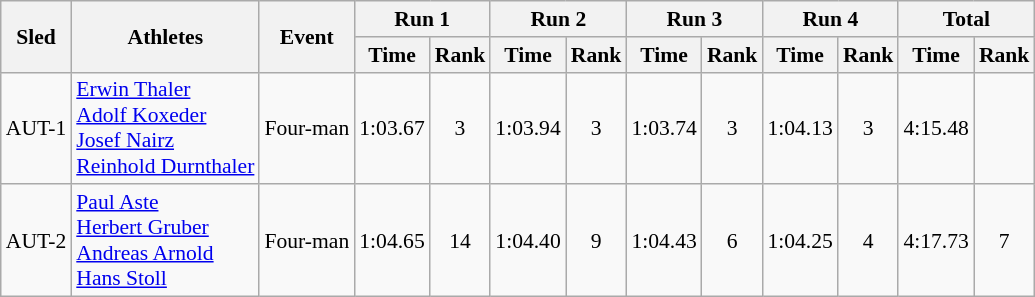<table class="wikitable"  border="1" style="font-size:90%">
<tr>
<th rowspan="2">Sled</th>
<th rowspan="2">Athletes</th>
<th rowspan="2">Event</th>
<th colspan="2">Run 1</th>
<th colspan="2">Run 2</th>
<th colspan="2">Run 3</th>
<th colspan="2">Run 4</th>
<th colspan="2">Total</th>
</tr>
<tr>
<th>Time</th>
<th>Rank</th>
<th>Time</th>
<th>Rank</th>
<th>Time</th>
<th>Rank</th>
<th>Time</th>
<th>Rank</th>
<th>Time</th>
<th>Rank</th>
</tr>
<tr>
<td align="center">AUT-1</td>
<td><a href='#'>Erwin Thaler</a><br><a href='#'>Adolf Koxeder</a><br><a href='#'>Josef Nairz</a><br><a href='#'>Reinhold Durnthaler</a></td>
<td>Four-man</td>
<td align="center">1:03.67</td>
<td align="center">3</td>
<td align="center">1:03.94</td>
<td align="center">3</td>
<td align="center">1:03.74</td>
<td align="center">3</td>
<td align="center">1:04.13</td>
<td align="center">3</td>
<td align="center">4:15.48</td>
<td align="center"></td>
</tr>
<tr>
<td align="center">AUT-2</td>
<td><a href='#'>Paul Aste</a><br><a href='#'>Herbert Gruber</a><br><a href='#'>Andreas Arnold</a><br><a href='#'>Hans Stoll</a></td>
<td>Four-man</td>
<td align="center">1:04.65</td>
<td align="center">14</td>
<td align="center">1:04.40</td>
<td align="center">9</td>
<td align="center">1:04.43</td>
<td align="center">6</td>
<td align="center">1:04.25</td>
<td align="center">4</td>
<td align="center">4:17.73</td>
<td align="center">7</td>
</tr>
</table>
